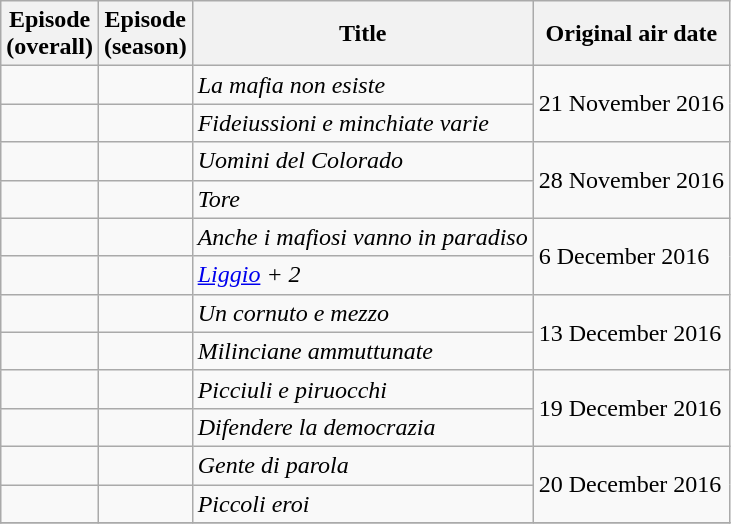<table class="wikitable">
<tr>
<th>Episode <br> (overall)</th>
<th>Episode <br> (season)</th>
<th>Title</th>
<th>Original air date</th>
</tr>
<tr>
<td></td>
<td></td>
<td><em>La mafia non esiste</em></td>
<td rowspan="2">21 November 2016</td>
</tr>
<tr>
<td></td>
<td></td>
<td><em>Fideiussioni e minchiate varie</em></td>
</tr>
<tr>
<td></td>
<td></td>
<td><em>Uomini del Colorado</em></td>
<td rowspan="2">28 November 2016</td>
</tr>
<tr>
<td></td>
<td></td>
<td><em>Tore</em></td>
</tr>
<tr>
<td></td>
<td></td>
<td><em>Anche i mafiosi vanno in paradiso</em></td>
<td rowspan="2">6 December 2016</td>
</tr>
<tr>
<td></td>
<td></td>
<td><em><a href='#'>Liggio</a> + 2</em></td>
</tr>
<tr>
<td></td>
<td></td>
<td><em>Un cornuto e mezzo</em></td>
<td rowspan="2">13 December 2016</td>
</tr>
<tr>
<td></td>
<td></td>
<td><em>Milinciane ammuttunate</em></td>
</tr>
<tr>
<td></td>
<td></td>
<td><em>Picciuli e piruocchi</em></td>
<td rowspan="2">19 December 2016</td>
</tr>
<tr>
<td></td>
<td></td>
<td><em>Difendere la democrazia</em></td>
</tr>
<tr>
<td></td>
<td></td>
<td><em>Gente di parola</em></td>
<td rowspan="2">20 December 2016</td>
</tr>
<tr>
<td></td>
<td></td>
<td><em>Piccoli eroi</em></td>
</tr>
<tr>
</tr>
</table>
